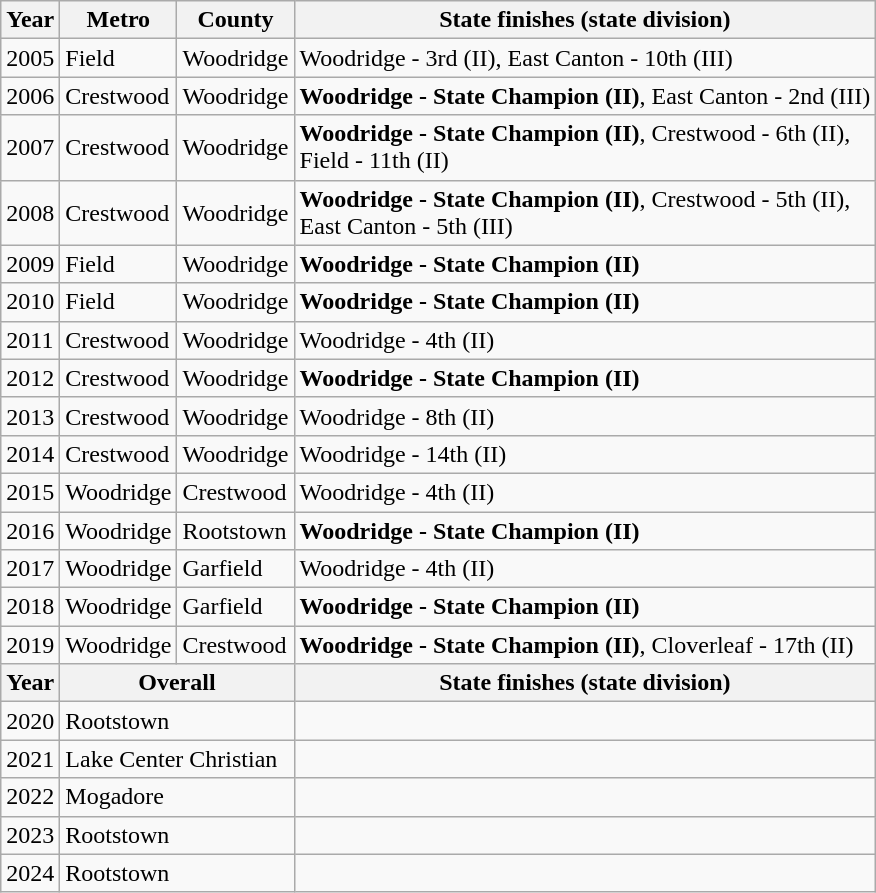<table class="wikitable">
<tr>
<th>Year</th>
<th>Metro</th>
<th>County</th>
<th>State finishes (state division)</th>
</tr>
<tr>
<td>2005</td>
<td>Field</td>
<td>Woodridge</td>
<td>Woodridge - 3rd (II), East Canton - 10th (III)</td>
</tr>
<tr>
<td>2006</td>
<td>Crestwood</td>
<td>Woodridge</td>
<td><strong>Woodridge - State Champion (II)</strong>, East Canton - 2nd (III)</td>
</tr>
<tr>
<td>2007</td>
<td>Crestwood</td>
<td>Woodridge</td>
<td><strong>Woodridge - State Champion (II)</strong>, Crestwood - 6th (II),<br>Field - 11th (II)</td>
</tr>
<tr>
<td>2008</td>
<td>Crestwood</td>
<td>Woodridge</td>
<td><strong>Woodridge - State Champion (II)</strong>, Crestwood - 5th (II),<br>East Canton - 5th (III)</td>
</tr>
<tr>
<td>2009</td>
<td>Field</td>
<td>Woodridge</td>
<td><strong>Woodridge - State Champion (II)</strong></td>
</tr>
<tr>
<td>2010</td>
<td>Field</td>
<td>Woodridge</td>
<td><strong>Woodridge - State Champion (II)</strong></td>
</tr>
<tr>
<td>2011</td>
<td>Crestwood</td>
<td>Woodridge</td>
<td>Woodridge - 4th (II)</td>
</tr>
<tr>
<td>2012</td>
<td>Crestwood</td>
<td>Woodridge</td>
<td><strong>Woodridge - State Champion (II)</strong></td>
</tr>
<tr>
<td>2013</td>
<td>Crestwood</td>
<td>Woodridge</td>
<td>Woodridge - 8th (II)</td>
</tr>
<tr>
<td>2014</td>
<td>Crestwood</td>
<td>Woodridge</td>
<td>Woodridge - 14th (II)</td>
</tr>
<tr>
<td>2015</td>
<td>Woodridge</td>
<td>Crestwood</td>
<td>Woodridge - 4th (II)</td>
</tr>
<tr>
<td>2016</td>
<td>Woodridge</td>
<td>Rootstown</td>
<td><strong>Woodridge - State Champion (II)</strong></td>
</tr>
<tr>
<td>2017</td>
<td>Woodridge</td>
<td>Garfield</td>
<td>Woodridge - 4th (II)</td>
</tr>
<tr>
<td>2018</td>
<td>Woodridge</td>
<td>Garfield</td>
<td><strong>Woodridge - State Champion (II)</strong></td>
</tr>
<tr>
<td>2019</td>
<td>Woodridge</td>
<td>Crestwood</td>
<td><strong>Woodridge - State Champion (II)</strong>, Cloverleaf - 17th (II)</td>
</tr>
<tr>
<th>Year</th>
<th colspan=2>Overall</th>
<th>State finishes (state division)</th>
</tr>
<tr>
<td>2020</td>
<td colspan="2">Rootstown</td>
<td></td>
</tr>
<tr>
<td>2021</td>
<td colspan="2">Lake Center Christian</td>
<td></td>
</tr>
<tr>
<td>2022</td>
<td colspan="2">Mogadore</td>
<td></td>
</tr>
<tr>
<td>2023</td>
<td colspan="2">Rootstown</td>
<td></td>
</tr>
<tr>
<td>2024</td>
<td colspan="2">Rootstown</td>
<td></td>
</tr>
</table>
